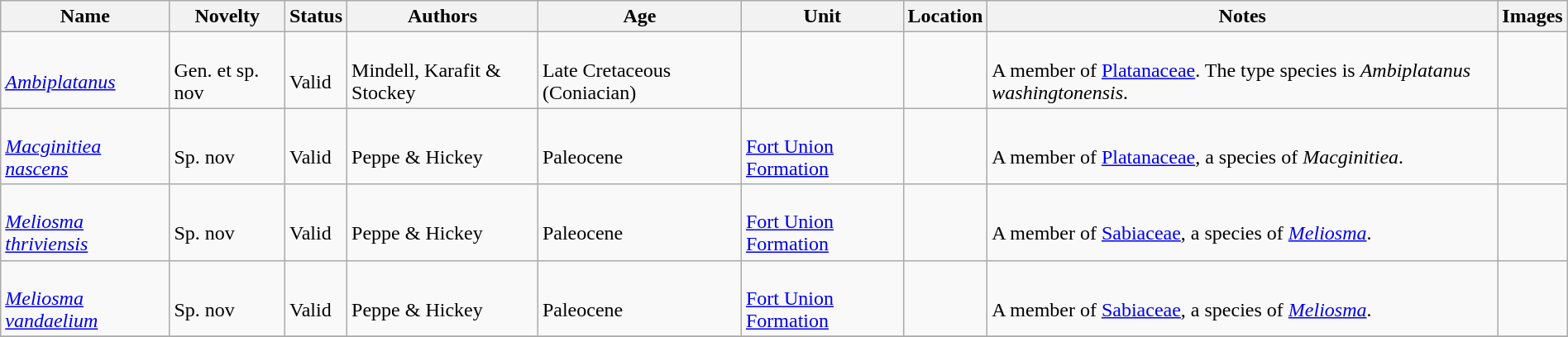<table class="wikitable sortable" align="center" width="100%">
<tr>
<th>Name</th>
<th>Novelty</th>
<th>Status</th>
<th>Authors</th>
<th>Age</th>
<th>Unit</th>
<th>Location</th>
<th>Notes</th>
<th>Images</th>
</tr>
<tr>
<td><br><em><a href='#'>Ambiplatanus</a></em></td>
<td><br>Gen. et sp. nov</td>
<td><br>Valid</td>
<td><br>Mindell, Karafit & Stockey</td>
<td><br>Late Cretaceous (Coniacian)</td>
<td></td>
<td><br></td>
<td><br>A member of <a href='#'>Platanaceae</a>. The type species is <em>Ambiplatanus washingtonensis</em>.</td>
<td></td>
</tr>
<tr>
<td><br><em><a href='#'>Macginitiea nascens</a></em></td>
<td><br>Sp. nov</td>
<td><br>Valid</td>
<td><br>Peppe & Hickey</td>
<td><br>Paleocene</td>
<td><br><a href='#'>Fort Union Formation</a></td>
<td><br></td>
<td><br>A member of <a href='#'>Platanaceae</a>, a species of <em>Macginitiea</em>.</td>
<td></td>
</tr>
<tr>
<td><br><em><a href='#'>Meliosma thriviensis</a></em></td>
<td><br>Sp. nov</td>
<td><br>Valid</td>
<td><br>Peppe & Hickey</td>
<td><br>Paleocene</td>
<td><br><a href='#'>Fort Union Formation</a></td>
<td><br></td>
<td><br>A member of <a href='#'>Sabiaceae</a>, a species of <em><a href='#'>Meliosma</a></em>.</td>
<td></td>
</tr>
<tr>
<td><br><em><a href='#'>Meliosma vandaelium</a></em></td>
<td><br>Sp. nov</td>
<td><br>Valid</td>
<td><br>Peppe & Hickey</td>
<td><br>Paleocene</td>
<td><br><a href='#'>Fort Union Formation</a></td>
<td><br></td>
<td><br>A member of <a href='#'>Sabiaceae</a>, a species of <em><a href='#'>Meliosma</a></em>.</td>
<td></td>
</tr>
<tr>
</tr>
</table>
